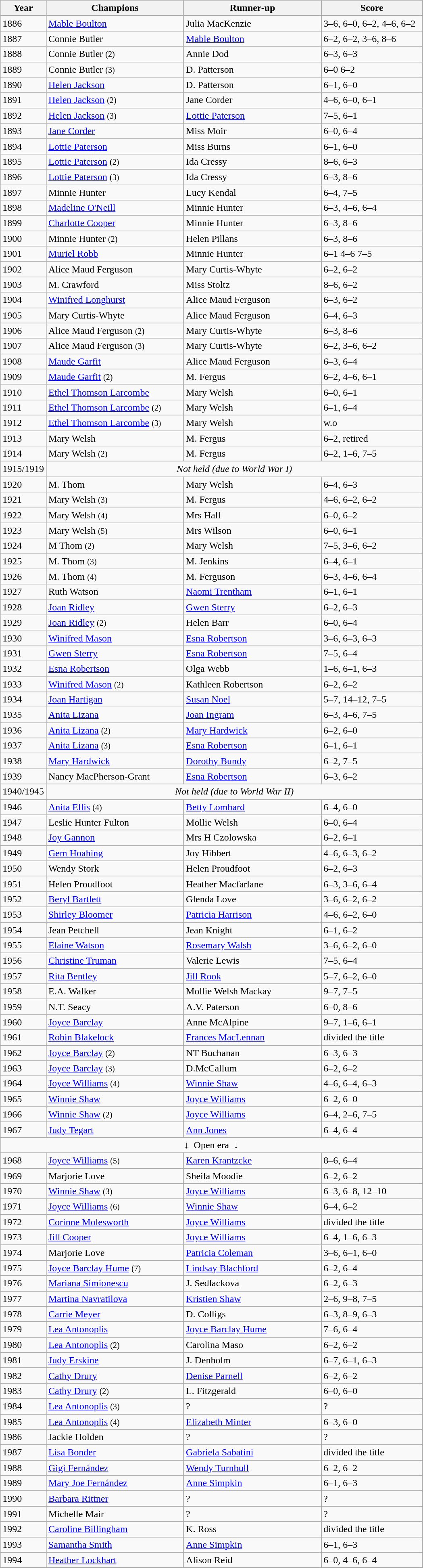<table class="wikitable">
<tr>
<th style="width:60px;">Year</th>
<th style="width:220px;">Champions</th>
<th style="width:220px;">Runner-up</th>
<th style="width:160px;">Score</th>
</tr>
<tr>
<td>1886</td>
<td> <a href='#'>Mable Boulton</a></td>
<td> Julia MacKenzie</td>
<td>3–6, 6–0, 6–2, 4–6, 6–2</td>
</tr>
<tr>
<td>1887</td>
<td> Connie Butler</td>
<td> <a href='#'>Mable Boulton</a></td>
<td>6–2, 6–2, 3–6, 8–6</td>
</tr>
<tr>
<td>1888</td>
<td> Connie Butler <small>(2)</small></td>
<td> Annie Dod</td>
<td>6–3, 6–3</td>
</tr>
<tr>
<td>1889</td>
<td> Connie Butler  <small>(3)</small></td>
<td>  D. Patterson</td>
<td>6–0 6–2</td>
</tr>
<tr>
<td>1890</td>
<td> <a href='#'>Helen Jackson</a></td>
<td>  D. Patterson</td>
<td>6–1, 6–0</td>
</tr>
<tr>
<td>1891</td>
<td> <a href='#'>Helen Jackson</a> <small>(2)</small></td>
<td> Jane Corder</td>
<td>4–6, 6–0, 6–1</td>
</tr>
<tr>
<td>1892</td>
<td> <a href='#'>Helen Jackson</a> <small>(3)</small></td>
<td> <a href='#'>Lottie Paterson</a></td>
<td>7–5, 6–1</td>
</tr>
<tr>
<td>1893</td>
<td> <a href='#'>Jane Corder</a></td>
<td> Miss Moir</td>
<td>6–0, 6–4</td>
</tr>
<tr>
<td>1894</td>
<td> <a href='#'>Lottie Paterson</a></td>
<td>  Miss Burns</td>
<td>6–1, 6–0</td>
</tr>
<tr>
<td>1895</td>
<td> <a href='#'>Lottie Paterson</a> <small>(2)</small></td>
<td> Ida Cressy</td>
<td>8–6, 6–3</td>
</tr>
<tr>
<td>1896</td>
<td> <a href='#'>Lottie Paterson</a>  <small>(3)</small></td>
<td> Ida Cressy</td>
<td>6–3, 8–6</td>
</tr>
<tr>
<td>1897</td>
<td> Minnie Hunter</td>
<td> Lucy Kendal</td>
<td>6–4, 7–5</td>
</tr>
<tr>
<td>1898</td>
<td> <a href='#'>Madeline O'Neill</a></td>
<td> Minnie Hunter</td>
<td>6–3, 4–6, 6–4</td>
</tr>
<tr>
<td>1899</td>
<td> <a href='#'>Charlotte Cooper</a></td>
<td> Minnie Hunter</td>
<td>6–3, 8–6</td>
</tr>
<tr>
<td>1900</td>
<td> Minnie Hunter <small>(2)</small></td>
<td> Helen Pillans</td>
<td>6–3, 8–6</td>
</tr>
<tr>
<td>1901</td>
<td> <a href='#'>Muriel Robb</a></td>
<td> Minnie Hunter</td>
<td>6–1 4–6 7–5</td>
</tr>
<tr>
<td>1902</td>
<td> Alice Maud Ferguson</td>
<td> Mary Curtis-Whyte</td>
<td>6–2, 6–2</td>
</tr>
<tr>
<td>1903</td>
<td> M. Crawford</td>
<td> Miss Stoltz</td>
<td>8–6, 6–2</td>
</tr>
<tr>
<td>1904</td>
<td> <a href='#'>Winifred Longhurst</a></td>
<td> Alice Maud Ferguson</td>
<td>6–3, 6–2</td>
</tr>
<tr>
<td>1905</td>
<td> Mary Curtis-Whyte</td>
<td> Alice Maud Ferguson</td>
<td>6–4, 6–3</td>
</tr>
<tr>
<td>1906</td>
<td> Alice Maud Ferguson <small>(2)</small></td>
<td> Mary Curtis-Whyte</td>
<td>6–3, 8–6</td>
</tr>
<tr>
<td>1907</td>
<td> Alice Maud Ferguson <small>(3)</small></td>
<td> Mary Curtis-Whyte</td>
<td>6–2, 3–6, 6–2</td>
</tr>
<tr>
<td>1908</td>
<td> <a href='#'>Maude Garfit</a></td>
<td> Alice Maud Ferguson</td>
<td>6–3, 6–4</td>
</tr>
<tr>
<td>1909</td>
<td> <a href='#'>Maude Garfit</a> <small>(2)</small></td>
<td> M. Fergus</td>
<td>6–2, 4–6, 6–1</td>
</tr>
<tr>
<td>1910</td>
<td> <a href='#'>Ethel Thomson Larcombe</a></td>
<td> Mary Welsh</td>
<td>6–0, 6–1</td>
</tr>
<tr>
<td>1911</td>
<td> <a href='#'>Ethel Thomson Larcombe</a> <small>(2)</small></td>
<td> Mary Welsh</td>
<td>6–1, 6–4</td>
</tr>
<tr>
<td>1912</td>
<td> <a href='#'>Ethel Thomson Larcombe</a> <small>(3)</small></td>
<td> Mary Welsh</td>
<td>w.o</td>
</tr>
<tr>
<td>1913</td>
<td> Mary Welsh</td>
<td> M. Fergus</td>
<td>6–2, retired</td>
</tr>
<tr>
<td>1914</td>
<td> Mary Welsh <small>(2)</small></td>
<td> M. Fergus</td>
<td>6–2, 1–6, 7–5</td>
</tr>
<tr>
<td>1915/1919</td>
<td colspan=4 align=center><em>Not held (due to World War I)</em></td>
</tr>
<tr>
<td>1920</td>
<td>  M. Thom</td>
<td> Mary Welsh</td>
<td>6–4, 6–3</td>
</tr>
<tr>
<td>1921</td>
<td> Mary Welsh <small>(3)</small></td>
<td> M. Fergus</td>
<td>4–6, 6–2, 6–2</td>
</tr>
<tr>
<td>1922</td>
<td> Mary Welsh <small>(4)</small></td>
<td> Mrs Hall</td>
<td>6–0, 6–2</td>
</tr>
<tr>
<td>1923</td>
<td> Mary Welsh <small>(5)</small></td>
<td> Mrs Wilson</td>
<td>6–0, 6–1</td>
</tr>
<tr>
<td>1924</td>
<td> M Thom <small>(2)</small></td>
<td> Mary Welsh</td>
<td>7–5, 3–6, 6–2</td>
</tr>
<tr>
<td>1925</td>
<td> M. Thom <small>(3)</small></td>
<td> M. Jenkins</td>
<td>6–4, 6–1</td>
</tr>
<tr>
<td>1926</td>
<td> M. Thom <small>(4)</small></td>
<td> M. Ferguson</td>
<td>6–3, 4–6, 6–4</td>
</tr>
<tr>
<td>1927</td>
<td> Ruth Watson</td>
<td> <a href='#'>Naomi Trentham</a></td>
<td>6–1, 6–1</td>
</tr>
<tr>
<td>1928</td>
<td> <a href='#'>Joan Ridley</a></td>
<td> <a href='#'>Gwen Sterry</a></td>
<td>6–2, 6–3</td>
</tr>
<tr>
<td>1929</td>
<td> <a href='#'>Joan Ridley</a> <small>(2)</small></td>
<td> Helen Barr</td>
<td>6–0, 6–4</td>
</tr>
<tr>
<td>1930</td>
<td> <a href='#'>Winifred Mason</a></td>
<td> <a href='#'>Esna Robertson</a></td>
<td>3–6, 6–3, 6–3</td>
</tr>
<tr>
<td>1931</td>
<td> <a href='#'>Gwen Sterry</a></td>
<td> <a href='#'>Esna Robertson</a></td>
<td>7–5, 6–4</td>
</tr>
<tr>
<td>1932 </td>
<td> <a href='#'>Esna Robertson</a></td>
<td> Olga Webb</td>
<td>1–6, 6–1, 6–3</td>
</tr>
<tr>
<td>1933</td>
<td> <a href='#'>Winifred Mason</a> <small>(2)</small></td>
<td> Kathleen Robertson</td>
<td>6–2, 6–2</td>
</tr>
<tr>
<td>1934 </td>
<td> <a href='#'>Joan Hartigan</a></td>
<td> <a href='#'>Susan Noel</a></td>
<td>5–7, 14–12, 7–5</td>
</tr>
<tr>
<td>1935</td>
<td> <a href='#'>Anita Lizana</a></td>
<td> <a href='#'>Joan Ingram</a></td>
<td>6–3, 4–6, 7–5</td>
</tr>
<tr>
<td>1936</td>
<td> <a href='#'>Anita Lizana</a> <small>(2)</small></td>
<td> <a href='#'>Mary Hardwick</a></td>
<td>6–2, 6–0</td>
</tr>
<tr>
<td>1937</td>
<td> <a href='#'>Anita Lizana</a> <small>(3)</small></td>
<td> <a href='#'>Esna Robertson</a></td>
<td>6–1, 6–1</td>
</tr>
<tr>
<td>1938</td>
<td> <a href='#'>Mary Hardwick</a></td>
<td> <a href='#'>Dorothy Bundy</a></td>
<td>6–2, 7–5</td>
</tr>
<tr>
<td>1939</td>
<td> Nancy MacPherson-Grant</td>
<td> <a href='#'>Esna Robertson</a></td>
<td>6–3, 6–2</td>
</tr>
<tr>
<td>1940/1945</td>
<td colspan=4 align=center><em>Not held (due to World War II)</em></td>
</tr>
<tr>
<td>1946</td>
<td> <a href='#'>Anita Ellis</a> <small>(4)</small></td>
<td> <a href='#'>Betty Lombard</a></td>
<td>6–4, 6–0</td>
</tr>
<tr>
<td>1947</td>
<td> Leslie Hunter Fulton</td>
<td> Mollie Welsh</td>
<td>6–0, 6–4</td>
</tr>
<tr>
<td>1948</td>
<td> <a href='#'>Joy Gannon</a></td>
<td> Mrs H Czolowska</td>
<td>6–2, 6–1</td>
</tr>
<tr>
<td>1949</td>
<td> <a href='#'>Gem Hoahing</a></td>
<td> Joy Hibbert</td>
<td>4–6, 6–3, 6–2</td>
</tr>
<tr>
<td>1950</td>
<td> Wendy Stork</td>
<td> Helen Proudfoot</td>
<td>6–2, 6–3</td>
</tr>
<tr>
<td>1951</td>
<td>  Helen Proudfoot</td>
<td> Heather Macfarlane</td>
<td>6–3, 3–6, 6–4</td>
</tr>
<tr>
<td>1952</td>
<td> <a href='#'>Beryl Bartlett</a></td>
<td> Glenda Love</td>
<td>3–6, 6–2, 6–2</td>
</tr>
<tr>
<td>1953</td>
<td> <a href='#'>Shirley Bloomer</a></td>
<td> <a href='#'>Patricia Harrison</a></td>
<td>4–6, 6–2, 6–0</td>
</tr>
<tr>
<td>1954</td>
<td> Jean Petchell</td>
<td> Jean Knight</td>
<td>6–1, 6–2</td>
</tr>
<tr>
<td>1955</td>
<td> <a href='#'>Elaine Watson</a></td>
<td> <a href='#'>Rosemary Walsh</a></td>
<td>3–6, 6–2, 6–0</td>
</tr>
<tr>
<td>1956</td>
<td> <a href='#'>Christine Truman</a></td>
<td> Valerie Lewis</td>
<td>7–5, 6–4</td>
</tr>
<tr>
<td>1957</td>
<td> <a href='#'>Rita Bentley</a></td>
<td> <a href='#'>Jill Rook</a></td>
<td>5–7, 6–2, 6–0</td>
</tr>
<tr>
<td>1958</td>
<td> E.A. Walker</td>
<td>  Mollie Welsh Mackay</td>
<td>9–7, 7–5</td>
</tr>
<tr>
<td>1959</td>
<td> N.T. Seacy</td>
<td> A.V. Paterson</td>
<td>6–0, 8–6</td>
</tr>
<tr>
<td>1960</td>
<td> <a href='#'>Joyce Barclay</a></td>
<td> Anne McAlpine</td>
<td>9–7, 1–6, 6–1</td>
</tr>
<tr>
<td>1961</td>
<td> <a href='#'>Robin Blakelock</a></td>
<td> <a href='#'>Frances MacLennan</a></td>
<td>divided the title</td>
</tr>
<tr>
<td>1962</td>
<td> <a href='#'>Joyce Barclay</a> <small>(2)</small></td>
<td> NT Buchanan</td>
<td>6–3, 6–3</td>
</tr>
<tr>
<td>1963</td>
<td> <a href='#'>Joyce Barclay</a>  <small>(3)</small></td>
<td> D.McCallum</td>
<td>6–2, 6–2</td>
</tr>
<tr>
<td>1964</td>
<td> <a href='#'>Joyce Williams</a> <small>(4)</small></td>
<td> <a href='#'>Winnie Shaw</a></td>
<td>4–6, 6–4, 6–3</td>
</tr>
<tr>
<td>1965</td>
<td> <a href='#'>Winnie Shaw</a></td>
<td> <a href='#'>Joyce Williams</a></td>
<td>6–2, 6–0</td>
</tr>
<tr>
<td>1966</td>
<td> <a href='#'>Winnie Shaw</a> <small>(2)</small></td>
<td> <a href='#'>Joyce Williams</a></td>
<td>6–4, 2–6, 7–5</td>
</tr>
<tr>
<td>1967</td>
<td> <a href='#'>Judy Tegart</a></td>
<td> <a href='#'>Ann Jones</a></td>
<td>6–4, 6–4</td>
</tr>
<tr>
<td colspan="4" align="center">↓  Open era  ↓</td>
</tr>
<tr>
<td>1968</td>
<td> <a href='#'>Joyce Williams</a> <small>(5)</small></td>
<td> <a href='#'>Karen Krantzcke</a></td>
<td>8–6, 6–4</td>
</tr>
<tr>
<td>1969</td>
<td>  Marjorie Love</td>
<td> Sheila Moodie</td>
<td>6–2, 6–2</td>
</tr>
<tr>
<td>1970</td>
<td> <a href='#'>Winnie Shaw</a> <small>(3)</small></td>
<td> <a href='#'>Joyce Williams</a></td>
<td>6–3, 6–8, 12–10</td>
</tr>
<tr>
<td>1971</td>
<td> <a href='#'>Joyce Williams</a> <small>(6)</small></td>
<td> <a href='#'>Winnie Shaw</a></td>
<td>6–4, 6–2</td>
</tr>
<tr>
<td>1972</td>
<td> <a href='#'>Corinne Molesworth</a></td>
<td> <a href='#'>Joyce Williams</a></td>
<td>divided the title</td>
</tr>
<tr>
<td>1973</td>
<td> <a href='#'>Jill Cooper</a></td>
<td> <a href='#'>Joyce Williams</a></td>
<td>6–4, 1–6, 6–3</td>
</tr>
<tr>
<td>1974</td>
<td>  Marjorie Love</td>
<td> <a href='#'>Patricia Coleman</a></td>
<td>3–6, 6–1, 6–0</td>
</tr>
<tr>
<td>1975</td>
<td> <a href='#'>Joyce Barclay Hume</a> <small>(7)</small></td>
<td> <a href='#'>Lindsay Blachford</a></td>
<td>6–2, 6–4</td>
</tr>
<tr>
<td>1976 </td>
<td> <a href='#'>Mariana Simionescu</a></td>
<td> J. Sedlackova</td>
<td>6–2, 6–3</td>
</tr>
<tr>
<td>1977 </td>
<td> <a href='#'>Martina Navratilova</a></td>
<td> <a href='#'>Kristien Shaw</a></td>
<td>2–6, 9–8, 7–5</td>
</tr>
<tr>
<td>1978</td>
<td> <a href='#'>Carrie Meyer</a></td>
<td> D. Colligs</td>
<td>6–3, 8–9, 6–3</td>
</tr>
<tr>
<td>1979</td>
<td> <a href='#'>Lea Antonoplis</a></td>
<td> <a href='#'>Joyce Barclay Hume</a></td>
<td>7–6, 6–4</td>
</tr>
<tr>
<td>1980</td>
<td> <a href='#'>Lea Antonoplis</a> <small>(2)</small></td>
<td> Carolina Maso</td>
<td>6–2, 6–2</td>
</tr>
<tr>
<td>1981</td>
<td> <a href='#'>Judy Erskine</a></td>
<td> J. Denholm</td>
<td>6–7, 6–1, 6–3</td>
</tr>
<tr>
<td>1982</td>
<td> <a href='#'>Cathy Drury</a></td>
<td> <a href='#'>Denise Parnell</a></td>
<td>6–2, 6–2</td>
</tr>
<tr>
<td>1983</td>
<td> <a href='#'>Cathy Drury</a> <small>(2)</small></td>
<td> L. Fitzgerald</td>
<td>6–0, 6–0</td>
</tr>
<tr>
<td>1984</td>
<td> <a href='#'>Lea Antonoplis</a> <small>(3)</small></td>
<td>?</td>
<td>?</td>
</tr>
<tr>
<td>1985</td>
<td> <a href='#'>Lea Antonoplis</a> <small>(4)</small></td>
<td> <a href='#'>Elizabeth Minter</a></td>
<td>6–3, 6–0</td>
</tr>
<tr>
<td>1986</td>
<td> Jackie Holden</td>
<td>?</td>
<td>?</td>
</tr>
<tr>
<td>1987 </td>
<td> <a href='#'>Lisa Bonder</a></td>
<td> <a href='#'>Gabriela Sabatini</a></td>
<td>divided the title </td>
</tr>
<tr>
<td>1988 </td>
<td>   <a href='#'>Gigi Fernández</a></td>
<td> <a href='#'>Wendy Turnbull</a></td>
<td>6–2, 6–2</td>
</tr>
<tr>
<td>1989 </td>
<td> <a href='#'>Mary Joe Fernández</a></td>
<td>  <a href='#'>Anne Simpkin</a></td>
<td>6–1, 6–3</td>
</tr>
<tr>
<td>1990</td>
<td> <a href='#'>Barbara Rittner</a></td>
<td>?</td>
<td>?</td>
</tr>
<tr>
<td>1991 </td>
<td> Michelle Mair</td>
<td>?</td>
<td>?</td>
</tr>
<tr>
<td>1992</td>
<td> <a href='#'>Caroline Billingham</a></td>
<td> K. Ross</td>
<td>divided the title</td>
</tr>
<tr>
<td>1993 </td>
<td> <a href='#'>Samantha Smith</a></td>
<td> <a href='#'>Anne Simpkin</a></td>
<td>6–1, 6–3</td>
</tr>
<tr>
<td>1994 </td>
<td> <a href='#'>Heather Lockhart</a></td>
<td> Alison Reid</td>
<td>6–0, 4–6, 6–4</td>
</tr>
<tr>
</tr>
</table>
